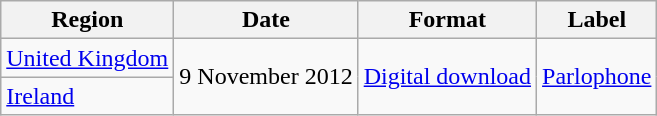<table class=wikitable>
<tr>
<th>Region</th>
<th>Date</th>
<th>Format</th>
<th>Label</th>
</tr>
<tr>
<td><a href='#'>United Kingdom</a></td>
<td rowspan="2">9 November 2012</td>
<td rowspan="2"><a href='#'>Digital download</a></td>
<td rowspan="2"><a href='#'>Parlophone</a></td>
</tr>
<tr>
<td><a href='#'>Ireland</a></td>
</tr>
</table>
